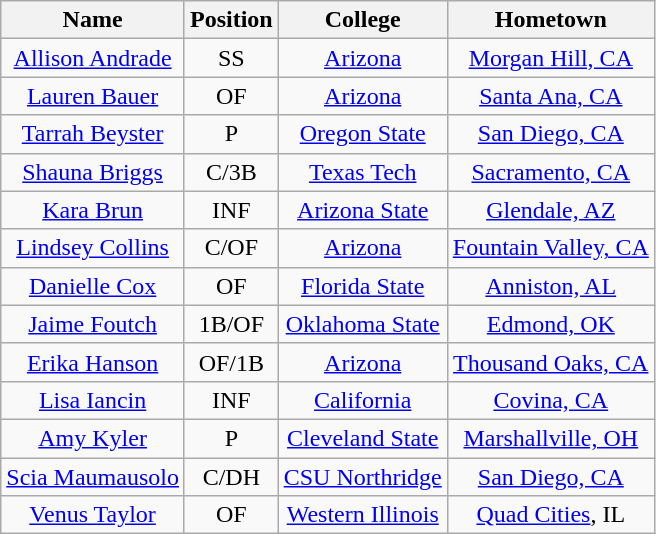<table class="wikitable sortable" style="text-align:center;">
<tr 2003 >
<th>Name</th>
<th>Position</th>
<th>College</th>
<th>Hometown</th>
</tr>
<tr>
<td><a href='#'>Allison Andrade</a></td>
<td>SS</td>
<td><a href='#'>Arizona</a></td>
<td><a href='#'>Morgan Hill, CA</a></td>
</tr>
<tr>
<td><a href='#'>Lauren Bauer</a></td>
<td>OF</td>
<td><a href='#'>Arizona</a></td>
<td><a href='#'>Santa Ana, CA</a></td>
</tr>
<tr>
<td><a href='#'>Tarrah Beyster</a></td>
<td>P</td>
<td><a href='#'>Oregon State</a></td>
<td><a href='#'>San Diego, CA</a></td>
</tr>
<tr>
<td><a href='#'>Shauna Briggs</a></td>
<td>C/3B</td>
<td><a href='#'>Texas Tech</a></td>
<td><a href='#'>Sacramento, CA</a></td>
</tr>
<tr>
<td><a href='#'>Kara Brun</a></td>
<td>INF</td>
<td><a href='#'>Arizona State</a></td>
<td><a href='#'>Glendale, AZ</a></td>
</tr>
<tr>
<td><a href='#'>Lindsey Collins</a></td>
<td>C/OF</td>
<td><a href='#'>Arizona</a></td>
<td><a href='#'>Fountain Valley, CA</a></td>
</tr>
<tr>
<td><a href='#'>Danielle Cox</a></td>
<td>OF</td>
<td><a href='#'>Florida State</a></td>
<td><a href='#'>Anniston, AL</a></td>
</tr>
<tr>
<td><a href='#'>Jaime Foutch</a></td>
<td>1B/OF</td>
<td><a href='#'>Oklahoma State</a></td>
<td><a href='#'>Edmond, OK</a></td>
</tr>
<tr>
<td><a href='#'>Erika Hanson</a></td>
<td>OF/1B</td>
<td><a href='#'>Arizona</a></td>
<td><a href='#'>Thousand Oaks, CA</a></td>
</tr>
<tr>
<td><a href='#'>Lisa Iancin </a></td>
<td>INF</td>
<td><a href='#'>California</a></td>
<td><a href='#'>Covina, CA</a></td>
</tr>
<tr>
<td><a href='#'>Amy Kyler</a></td>
<td>P</td>
<td><a href='#'>Cleveland State</a></td>
<td><a href='#'>Marshallville, OH</a></td>
</tr>
<tr>
<td><a href='#'>Scia Maumausolo</a></td>
<td>C/DH</td>
<td><a href='#'>CSU Northridge</a></td>
<td><a href='#'>San Diego, CA</a></td>
</tr>
<tr>
<td><a href='#'>Venus Taylor</a></td>
<td>OF</td>
<td><a href='#'>Western Illinois</a></td>
<td><a href='#'>Quad Cities</a>, IL</td>
</tr>
</table>
